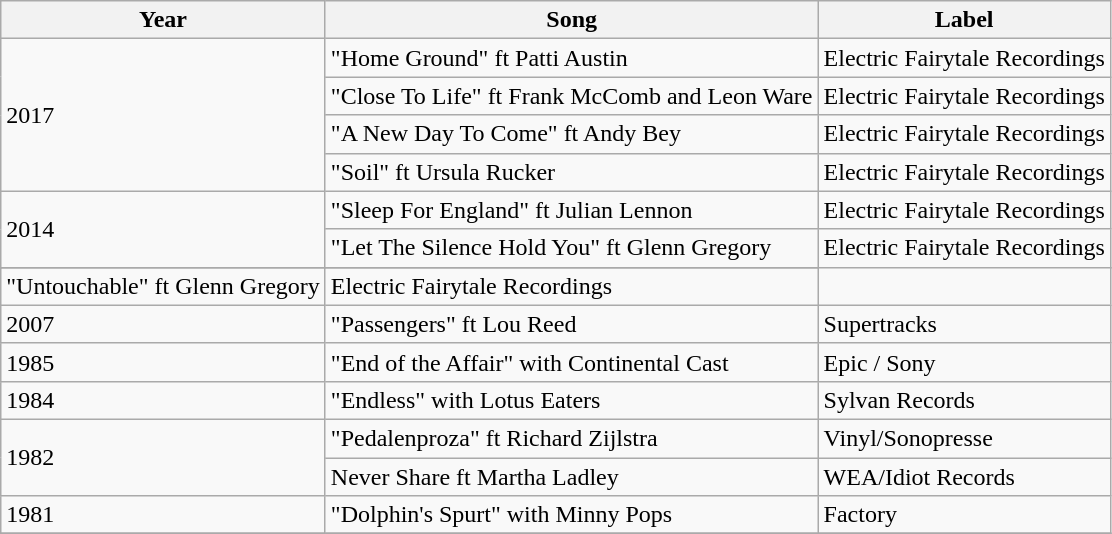<table class="wikitable sortable">
<tr>
<th>Year</th>
<th>Song</th>
<th>Label</th>
</tr>
<tr>
<td rowspan="4">2017</td>
<td>"Home Ground" ft Patti Austin</td>
<td>Electric Fairytale Recordings</td>
</tr>
<tr>
<td>"Close To Life" ft Frank McComb and Leon Ware</td>
<td>Electric Fairytale Recordings</td>
</tr>
<tr>
<td>"A New Day To Come" ft Andy Bey</td>
<td>Electric Fairytale Recordings</td>
</tr>
<tr>
<td>"Soil" ft Ursula Rucker</td>
<td>Electric Fairytale Recordings</td>
</tr>
<tr>
<td rowspan="3">2014</td>
<td>"Sleep For England" ft Julian Lennon</td>
<td>Electric Fairytale Recordings</td>
</tr>
<tr>
<td>"Let The Silence Hold You" ft Glenn Gregory</td>
<td>Electric Fairytale Recordings</td>
</tr>
<tr>
</tr>
<tr "Taking Back My Time" ft Midge Ure || Electric Fairytale Recordings>
</tr>
<tr>
<td>"Untouchable" ft Glenn Gregory</td>
<td>Electric Fairytale Recordings</td>
</tr>
<tr>
<td>2007</td>
<td>"Passengers" ft Lou Reed</td>
<td>Supertracks</td>
</tr>
<tr>
<td>1985</td>
<td>"End of the Affair" with Continental Cast</td>
<td>Epic / Sony</td>
</tr>
<tr>
<td>1984</td>
<td>"Endless" with Lotus Eaters</td>
<td>Sylvan Records</td>
</tr>
<tr>
<td rowspan="2">1982</td>
<td>"Pedalenproza" ft Richard Zijlstra</td>
<td>Vinyl/Sonopresse</td>
</tr>
<tr>
<td>Never Share ft Martha Ladley</td>
<td>WEA/Idiot Records</td>
</tr>
<tr>
<td>1981</td>
<td>"Dolphin's Spurt" with Minny Pops</td>
<td>Factory</td>
</tr>
<tr>
</tr>
</table>
